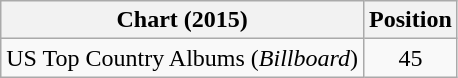<table class="wikitable">
<tr>
<th>Chart (2015)</th>
<th>Position</th>
</tr>
<tr>
<td>US Top Country Albums (<em>Billboard</em>)</td>
<td style="text-align:center;">45</td>
</tr>
</table>
